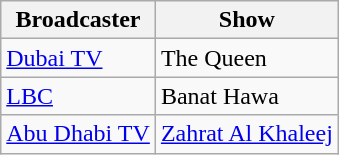<table class="wikitable">
<tr>
<th>Broadcaster</th>
<th>Show</th>
</tr>
<tr>
<td><a href='#'>Dubai TV</a></td>
<td>The Queen</td>
</tr>
<tr>
<td><a href='#'>LBC</a></td>
<td>Banat Hawa</td>
</tr>
<tr>
<td><a href='#'>Abu Dhabi TV</a></td>
<td><a href='#'>Zahrat Al Khaleej</a></td>
</tr>
</table>
